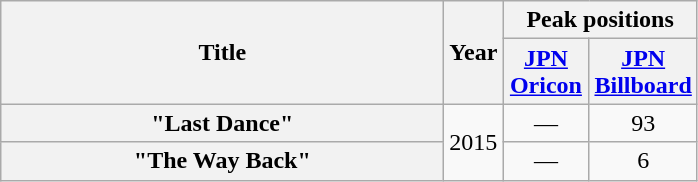<table class="wikitable plainrowheaders" style="text-align:center;">
<tr>
<th scope="col" rowspan="2" style="width:18em;">Title</th>
<th scope="col" rowspan="2">Year</th>
<th scope="col" colspan="2">Peak positions</th>
</tr>
<tr>
<th style="width:50px;" scope="col"><a href='#'>JPN<br>Oricon</a></th>
<th style="width:50px;" scope="col"><a href='#'>JPN<br>Billboard</a></th>
</tr>
<tr>
<th scope="row">"Last Dance"</th>
<td rowspan="2">2015</td>
<td>—</td>
<td>93</td>
</tr>
<tr>
<th scope="row">"The Way Back"</th>
<td>—</td>
<td>6</td>
</tr>
</table>
